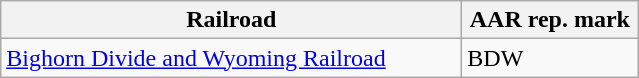<table class="wikitable" border="1">
<tr>
<th width="300px">Railroad</th>
<th width="110px">AAR rep. mark</th>
</tr>
<tr>
<td width="300px"><a href='#'>Bighorn Divide and Wyoming Railroad</a></td>
<td width="110px">BDW</td>
</tr>
</table>
